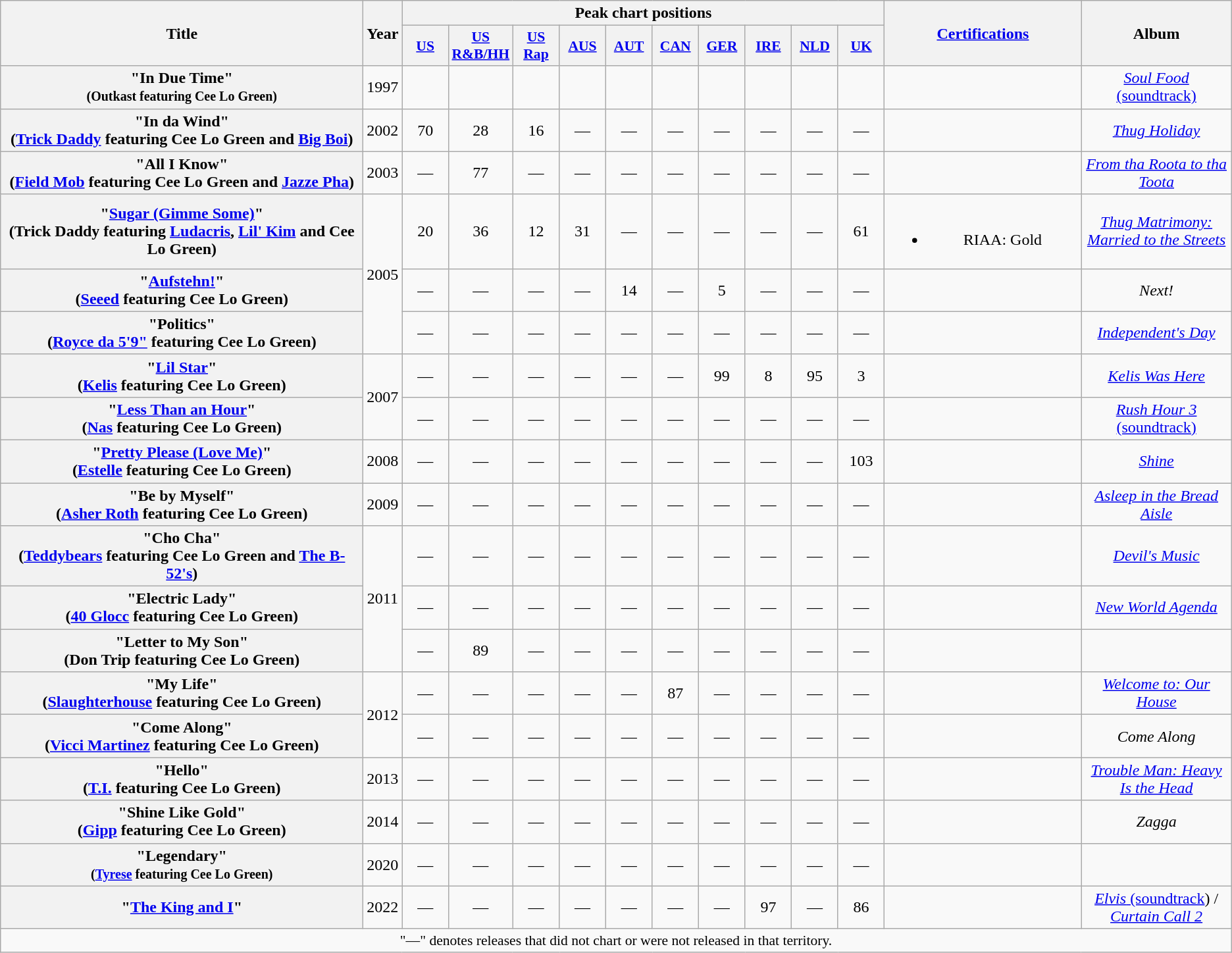<table class="wikitable plainrowheaders" style="text-align:center;" border="1">
<tr>
<th scope="col" rowspan="2" style="width:22.5em;">Title</th>
<th scope="col" rowspan="2">Year</th>
<th scope="col" colspan="10">Peak chart positions</th>
<th scope="col" rowspan="2" style="width:12em;"><a href='#'>Certifications</a></th>
<th scope="col" rowspan="2">Album</th>
</tr>
<tr>
<th scope="col" style="width:2.8em;font-size:90%;"><a href='#'>US</a><br></th>
<th scope="col" style="width:2.8em;font-size:90%;"><a href='#'>US<br>R&B/HH</a><br></th>
<th scope="col" style="width:2.8em;font-size:90%;"><a href='#'>US<br>Rap</a><br></th>
<th scope="col" style="width:2.8em;font-size:90%;"><a href='#'>AUS</a><br></th>
<th scope="col" style="width:2.8em;font-size:90%;"><a href='#'>AUT</a><br></th>
<th scope="col" style="width:2.8em;font-size:90%;"><a href='#'>CAN</a><br></th>
<th scope="col" style="width:2.8em;font-size:90%;"><a href='#'>GER</a><br></th>
<th scope="col" style="width:2.8em;font-size:90%;"><a href='#'>IRE</a><br></th>
<th scope="col" style="width:2.8em;font-size:90%;"><a href='#'>NLD</a><br></th>
<th scope="col" style="width:2.8em;font-size:90%;"><a href='#'>UK</a><br></th>
</tr>
<tr>
<th>"In Due Time"<br><small>(Outkast featuring Cee Lo Green)</small></th>
<td>1997</td>
<td></td>
<td></td>
<td></td>
<td></td>
<td></td>
<td></td>
<td></td>
<td></td>
<td></td>
<td></td>
<td></td>
<td><a href='#'><em>Soul Food</em> (soundtrack)</a></td>
</tr>
<tr>
<th scope="row">"In da Wind"<br><span>(<a href='#'>Trick Daddy</a> featuring Cee Lo Green and <a href='#'>Big Boi</a>)</span></th>
<td>2002</td>
<td>70</td>
<td>28</td>
<td>16</td>
<td>—</td>
<td>—</td>
<td>—</td>
<td>—</td>
<td>—</td>
<td>—</td>
<td>—</td>
<td></td>
<td><em><a href='#'>Thug Holiday</a></em></td>
</tr>
<tr>
<th scope="row">"All I Know"<br><span>(<a href='#'>Field Mob</a> featuring Cee Lo Green and <a href='#'>Jazze Pha</a>)</span></th>
<td>2003</td>
<td>—</td>
<td>77</td>
<td>—</td>
<td>—</td>
<td>—</td>
<td>—</td>
<td>—</td>
<td>—</td>
<td>—</td>
<td>—</td>
<td></td>
<td><em><a href='#'>From tha Roota to tha Toota</a></em></td>
</tr>
<tr>
<th scope="row">"<a href='#'>Sugar (Gimme Some)</a>"<br><span>(Trick Daddy featuring <a href='#'>Ludacris</a>, <a href='#'>Lil' Kim</a> and Cee Lo Green)</span></th>
<td rowspan="3">2005</td>
<td>20</td>
<td>36</td>
<td>12</td>
<td>31</td>
<td>—</td>
<td>—</td>
<td>—</td>
<td>—</td>
<td>—</td>
<td>61</td>
<td><br><ul><li>RIAA: Gold</li></ul></td>
<td><em><a href='#'>Thug Matrimony: Married to the Streets</a></em></td>
</tr>
<tr>
<th scope="row">"<a href='#'>Aufstehn!</a>"<br><span>(<a href='#'>Seeed</a> featuring Cee Lo Green)</span></th>
<td>—</td>
<td>—</td>
<td>—</td>
<td>—</td>
<td>14</td>
<td>—</td>
<td>5</td>
<td>—</td>
<td>—</td>
<td>—</td>
<td></td>
<td><em>Next!</em></td>
</tr>
<tr>
<th scope="row">"Politics"<br><span>(<a href='#'>Royce da 5'9"</a> featuring Cee Lo Green)</span></th>
<td>—</td>
<td>—</td>
<td>—</td>
<td>—</td>
<td>—</td>
<td>—</td>
<td>—</td>
<td>—</td>
<td>—</td>
<td>—</td>
<td></td>
<td><em><a href='#'>Independent's Day</a></em></td>
</tr>
<tr>
<th scope="row">"<a href='#'>Lil Star</a>"<br><span>(<a href='#'>Kelis</a> featuring Cee Lo Green)</span></th>
<td rowspan="2">2007</td>
<td>—</td>
<td>—</td>
<td>—</td>
<td>—</td>
<td>—</td>
<td>—</td>
<td>99</td>
<td>8</td>
<td>95</td>
<td>3</td>
<td></td>
<td><em><a href='#'>Kelis Was Here</a></em></td>
</tr>
<tr>
<th scope="row">"<a href='#'>Less Than an Hour</a>"<br><span>(<a href='#'>Nas</a> featuring Cee Lo Green)</span></th>
<td>—</td>
<td>—</td>
<td>—</td>
<td>—</td>
<td>—</td>
<td>—</td>
<td>—</td>
<td>—</td>
<td>—</td>
<td>—</td>
<td></td>
<td><a href='#'><em>Rush Hour 3</em> (soundtrack)</a></td>
</tr>
<tr>
<th scope="row">"<a href='#'>Pretty Please (Love Me)</a>"<br><span>(<a href='#'>Estelle</a> featuring Cee Lo Green)</span></th>
<td>2008</td>
<td>—</td>
<td>—</td>
<td>—</td>
<td>—</td>
<td>—</td>
<td>—</td>
<td>—</td>
<td>—</td>
<td>—</td>
<td>103</td>
<td></td>
<td><em><a href='#'>Shine</a></em></td>
</tr>
<tr>
<th scope="row">"Be by Myself"<br><span>(<a href='#'>Asher Roth</a> featuring Cee Lo Green)</span></th>
<td>2009</td>
<td>—</td>
<td>—</td>
<td>—</td>
<td>—</td>
<td>—</td>
<td>—</td>
<td>—</td>
<td>—</td>
<td>—</td>
<td>—</td>
<td></td>
<td><em><a href='#'>Asleep in the Bread Aisle</a></em></td>
</tr>
<tr>
<th scope="row">"Cho Cha"<br><span>(<a href='#'>Teddybears</a> featuring Cee Lo Green and <a href='#'>The B-52's</a>)</span></th>
<td rowspan="3">2011</td>
<td>—</td>
<td>—</td>
<td>—</td>
<td>—</td>
<td>—</td>
<td>—</td>
<td>—</td>
<td>—</td>
<td>—</td>
<td>—</td>
<td></td>
<td><em><a href='#'>Devil's Music</a></em></td>
</tr>
<tr>
<th scope="row">"Electric Lady"<br><span>(<a href='#'>40 Glocc</a> featuring Cee Lo Green)</span></th>
<td>—</td>
<td>—</td>
<td>—</td>
<td>—</td>
<td>—</td>
<td>—</td>
<td>—</td>
<td>—</td>
<td>—</td>
<td>—</td>
<td></td>
<td><em><a href='#'>New World Agenda</a></em></td>
</tr>
<tr>
<th scope="row">"Letter to My Son"<br><span>(Don Trip featuring Cee Lo Green)</span></th>
<td>—</td>
<td>89</td>
<td>—</td>
<td>—</td>
<td>—</td>
<td>—</td>
<td>—</td>
<td>—</td>
<td>—</td>
<td>—</td>
<td></td>
<td></td>
</tr>
<tr>
<th scope="row">"My Life"<br><span>(<a href='#'>Slaughterhouse</a> featuring Cee Lo Green)</span></th>
<td rowspan="2">2012</td>
<td>—</td>
<td>—</td>
<td>—</td>
<td>—</td>
<td>—</td>
<td>87</td>
<td>—</td>
<td>—</td>
<td>—</td>
<td>—</td>
<td></td>
<td><em><a href='#'>Welcome to: Our House</a></em></td>
</tr>
<tr>
<th scope="row">"Come Along"<br><span>(<a href='#'>Vicci Martinez</a> featuring Cee Lo Green)</span></th>
<td>—</td>
<td>—</td>
<td>—</td>
<td>—</td>
<td>—</td>
<td>—</td>
<td>—</td>
<td>—</td>
<td>—</td>
<td>—</td>
<td></td>
<td><em>Come Along</em></td>
</tr>
<tr>
<th scope="row">"Hello"<br><span>(<a href='#'>T.I.</a> featuring Cee Lo Green)</span></th>
<td>2013</td>
<td>—</td>
<td>—</td>
<td>—</td>
<td>—</td>
<td>—</td>
<td>—</td>
<td>—</td>
<td>—</td>
<td>—</td>
<td>—</td>
<td></td>
<td><em><a href='#'>Trouble Man: Heavy Is the Head</a></em></td>
</tr>
<tr>
<th scope="row">"Shine Like Gold"<br><span>(<a href='#'>Gipp</a> featuring Cee Lo Green)</span></th>
<td>2014</td>
<td>—</td>
<td>—</td>
<td>—</td>
<td>—</td>
<td>—</td>
<td>—</td>
<td>—</td>
<td>—</td>
<td>—</td>
<td>—</td>
<td></td>
<td><em>Zagga</em></td>
</tr>
<tr>
<th scope="row">"Legendary"<br><small>(<a href='#'>Tyrese</a> featuring Cee Lo Green)</small></th>
<td>2020</td>
<td>—</td>
<td>—</td>
<td>—</td>
<td>—</td>
<td>—</td>
<td>—</td>
<td>—</td>
<td>—</td>
<td>—</td>
<td>—</td>
<td></td>
<td></td>
</tr>
<tr>
<th scope="row">"<a href='#'>The King and I</a>"<br></th>
<td>2022</td>
<td>—</td>
<td>—</td>
<td>—</td>
<td>—</td>
<td>—</td>
<td>—</td>
<td>—</td>
<td>97</td>
<td>—</td>
<td>86</td>
<td></td>
<td><a href='#'><em>Elvis</em> (soundtrack</a>) / <em><a href='#'>Curtain Call 2</a></em></td>
</tr>
<tr>
<td colspan="14" style="font-size:90%">"—" denotes releases that did not chart or were not released in that territory.</td>
</tr>
</table>
